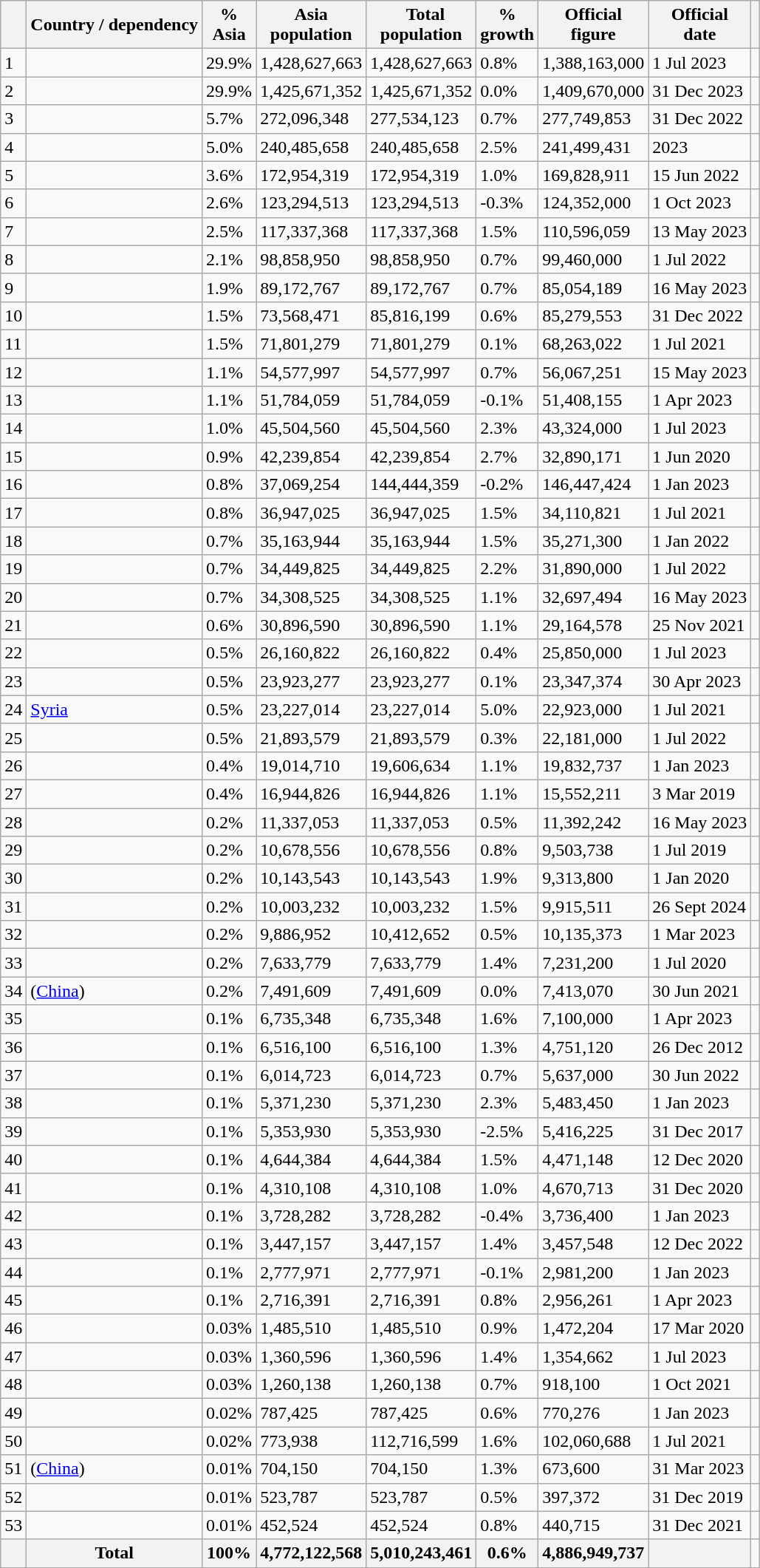<table class="sortable wikitable sticky-header col2left" >
<tr>
<th></th>
<th>Country / dependency</th>
<th>%<br>Asia</th>
<th>Asia<br>population</th>
<th> Total<br>population</th>
<th>%<br>growth</th>
<th>Official<br>figure</th>
<th>Official<br>date</th>
<th class="unsortable"></th>
</tr>
<tr>
<td>1</td>
<td></td>
<td>29.9%</td>
<td>1,428,627,663</td>
<td>1,428,627,663</td>
<td>0.8%</td>
<td>1,388,163,000</td>
<td>1 Jul 2023</td>
<td></td>
</tr>
<tr>
<td>2</td>
<td></td>
<td>29.9%</td>
<td>1,425,671,352</td>
<td>1,425,671,352</td>
<td>0.0%</td>
<td>1,409,670,000</td>
<td>31 Dec 2023</td>
<td></td>
</tr>
<tr>
<td>3</td>
<td></td>
<td>5.7%</td>
<td>272,096,348</td>
<td>277,534,123</td>
<td>0.7%</td>
<td>277,749,853</td>
<td>31 Dec 2022</td>
<td></td>
</tr>
<tr>
<td>4</td>
<td></td>
<td>5.0%</td>
<td>240,485,658</td>
<td>240,485,658</td>
<td>2.5%</td>
<td>241,499,431</td>
<td>2023</td>
<td></td>
</tr>
<tr>
<td>5</td>
<td></td>
<td>3.6%</td>
<td>172,954,319</td>
<td>172,954,319</td>
<td>1.0%</td>
<td>169,828,911</td>
<td>15 Jun 2022</td>
<td></td>
</tr>
<tr>
<td>6</td>
<td></td>
<td>2.6%</td>
<td>123,294,513</td>
<td>123,294,513</td>
<td>-0.3%</td>
<td>124,352,000</td>
<td>1 Oct 2023</td>
<td></td>
</tr>
<tr>
<td>7</td>
<td></td>
<td>2.5%</td>
<td>117,337,368</td>
<td>117,337,368</td>
<td>1.5%</td>
<td>110,596,059</td>
<td>13 May 2023</td>
<td></td>
</tr>
<tr>
<td>8</td>
<td></td>
<td>2.1%</td>
<td>98,858,950</td>
<td>98,858,950</td>
<td>0.7%</td>
<td>99,460,000</td>
<td>1 Jul 2022</td>
<td></td>
</tr>
<tr>
<td>9</td>
<td></td>
<td>1.9%</td>
<td>89,172,767</td>
<td>89,172,767</td>
<td>0.7%</td>
<td>85,054,189</td>
<td>16 May 2023</td>
<td></td>
</tr>
<tr>
<td>10</td>
<td></td>
<td>1.5%</td>
<td>73,568,471</td>
<td>85,816,199</td>
<td>0.6%</td>
<td>85,279,553</td>
<td>31 Dec 2022</td>
<td></td>
</tr>
<tr>
<td>11</td>
<td></td>
<td>1.5%</td>
<td>71,801,279</td>
<td>71,801,279</td>
<td>0.1%</td>
<td>68,263,022</td>
<td>1 Jul 2021</td>
<td></td>
</tr>
<tr>
<td>12</td>
<td></td>
<td>1.1%</td>
<td>54,577,997</td>
<td>54,577,997</td>
<td>0.7%</td>
<td>56,067,251</td>
<td>15 May 2023</td>
<td></td>
</tr>
<tr>
<td>13</td>
<td></td>
<td>1.1%</td>
<td>51,784,059</td>
<td>51,784,059</td>
<td>-0.1%</td>
<td>51,408,155</td>
<td>1 Apr 2023</td>
<td></td>
</tr>
<tr>
<td>14</td>
<td></td>
<td>1.0%</td>
<td>45,504,560</td>
<td>45,504,560</td>
<td>2.3%</td>
<td>43,324,000</td>
<td>1 Jul 2023</td>
<td></td>
</tr>
<tr>
<td>15</td>
<td></td>
<td>0.9%</td>
<td>42,239,854</td>
<td>42,239,854</td>
<td>2.7%</td>
<td>32,890,171</td>
<td>1 Jun 2020</td>
<td></td>
</tr>
<tr>
<td>16</td>
<td></td>
<td>0.8%</td>
<td>37,069,254</td>
<td>144,444,359</td>
<td>-0.2%</td>
<td>146,447,424</td>
<td>1 Jan 2023</td>
<td></td>
</tr>
<tr>
<td>17</td>
<td></td>
<td>0.8%</td>
<td>36,947,025</td>
<td>36,947,025</td>
<td>1.5%</td>
<td>34,110,821</td>
<td>1 Jul 2021</td>
<td></td>
</tr>
<tr>
<td>18</td>
<td></td>
<td>0.7%</td>
<td>35,163,944</td>
<td>35,163,944</td>
<td>1.5%</td>
<td>35,271,300</td>
<td>1 Jan 2022</td>
<td></td>
</tr>
<tr>
<td>19</td>
<td></td>
<td>0.7%</td>
<td>34,449,825</td>
<td>34,449,825</td>
<td>2.2%</td>
<td>31,890,000</td>
<td>1 Jul 2022</td>
<td></td>
</tr>
<tr>
<td>20</td>
<td></td>
<td>0.7%</td>
<td>34,308,525</td>
<td>34,308,525</td>
<td>1.1%</td>
<td>32,697,494</td>
<td>16 May 2023</td>
<td></td>
</tr>
<tr>
<td>21</td>
<td></td>
<td>0.6%</td>
<td>30,896,590</td>
<td>30,896,590</td>
<td>1.1%</td>
<td>29,164,578</td>
<td>25 Nov 2021</td>
<td></td>
</tr>
<tr>
<td>22</td>
<td></td>
<td>0.5%</td>
<td>26,160,822</td>
<td>26,160,822</td>
<td>0.4%</td>
<td>25,850,000</td>
<td>1 Jul 2023</td>
<td></td>
</tr>
<tr>
<td>23</td>
<td></td>
<td>0.5%</td>
<td>23,923,277</td>
<td>23,923,277</td>
<td>0.1%</td>
<td>23,347,374</td>
<td>30 Apr 2023</td>
<td></td>
</tr>
<tr>
<td>24</td>
<td> <a href='#'>Syria</a></td>
<td>0.5%</td>
<td>23,227,014</td>
<td>23,227,014</td>
<td>5.0%</td>
<td>22,923,000</td>
<td>1 Jul 2021</td>
<td></td>
</tr>
<tr>
<td>25</td>
<td></td>
<td>0.5%</td>
<td>21,893,579</td>
<td>21,893,579</td>
<td>0.3%</td>
<td>22,181,000</td>
<td>1 Jul 2022</td>
<td></td>
</tr>
<tr>
<td>26</td>
<td></td>
<td>0.4%</td>
<td>19,014,710</td>
<td>19,606,634</td>
<td>1.1%</td>
<td>19,832,737</td>
<td>1 Jan 2023</td>
<td></td>
</tr>
<tr>
<td>27</td>
<td></td>
<td>0.4%</td>
<td>16,944,826</td>
<td>16,944,826</td>
<td>1.1%</td>
<td>15,552,211</td>
<td>3 Mar 2019</td>
<td></td>
</tr>
<tr>
<td>28</td>
<td></td>
<td>0.2%</td>
<td>11,337,053</td>
<td>11,337,053</td>
<td>0.5%</td>
<td>11,392,242</td>
<td>16 May 2023</td>
<td></td>
</tr>
<tr>
<td>29</td>
<td></td>
<td>0.2%</td>
<td>10,678,556</td>
<td>10,678,556</td>
<td>0.8%</td>
<td>9,503,738</td>
<td>1 Jul 2019</td>
<td></td>
</tr>
<tr>
<td>30</td>
<td></td>
<td>0.2%</td>
<td>10,143,543</td>
<td>10,143,543</td>
<td>1.9%</td>
<td>9,313,800</td>
<td>1 Jan 2020</td>
<td></td>
</tr>
<tr>
<td>31</td>
<td></td>
<td>0.2%</td>
<td>10,003,232</td>
<td>10,003,232</td>
<td>1.5%</td>
<td>9,915,511</td>
<td>26 Sept 2024</td>
<td></td>
</tr>
<tr>
<td>32</td>
<td></td>
<td>0.2%</td>
<td>9,886,952</td>
<td>10,412,652</td>
<td>0.5%</td>
<td>10,135,373</td>
<td>1 Mar 2023</td>
<td></td>
</tr>
<tr>
<td>33</td>
<td></td>
<td>0.2%</td>
<td>7,633,779</td>
<td>7,633,779</td>
<td>1.4%</td>
<td>7,231,200</td>
<td>1 Jul 2020</td>
<td></td>
</tr>
<tr>
<td>34</td>
<td> (<a href='#'>China</a>)</td>
<td>0.2%</td>
<td>7,491,609</td>
<td>7,491,609</td>
<td>0.0%</td>
<td>7,413,070</td>
<td>30 Jun 2021</td>
<td></td>
</tr>
<tr>
<td>35</td>
<td></td>
<td>0.1%</td>
<td>6,735,348</td>
<td>6,735,348</td>
<td>1.6%</td>
<td>7,100,000</td>
<td>1 Apr 2023</td>
<td></td>
</tr>
<tr>
<td>36</td>
<td></td>
<td>0.1%</td>
<td>6,516,100</td>
<td>6,516,100</td>
<td>1.3%</td>
<td>4,751,120</td>
<td>26 Dec 2012</td>
<td></td>
</tr>
<tr>
<td>37</td>
<td></td>
<td>0.1%</td>
<td>6,014,723</td>
<td>6,014,723</td>
<td>0.7%</td>
<td>5,637,000</td>
<td>30 Jun 2022</td>
<td></td>
</tr>
<tr>
<td>38</td>
<td></td>
<td>0.1%</td>
<td>5,371,230</td>
<td>5,371,230</td>
<td>2.3%</td>
<td>5,483,450</td>
<td>1 Jan 2023</td>
<td></td>
</tr>
<tr>
<td>39</td>
<td></td>
<td>0.1%</td>
<td>5,353,930</td>
<td>5,353,930</td>
<td>-2.5%</td>
<td>5,416,225</td>
<td>31 Dec 2017</td>
<td></td>
</tr>
<tr>
<td>40</td>
<td></td>
<td>0.1%</td>
<td>4,644,384</td>
<td>4,644,384</td>
<td>1.5%</td>
<td>4,471,148</td>
<td>12 Dec 2020</td>
<td></td>
</tr>
<tr>
<td>41</td>
<td></td>
<td>0.1%</td>
<td>4,310,108</td>
<td>4,310,108</td>
<td>1.0%</td>
<td>4,670,713</td>
<td>31 Dec 2020</td>
<td></td>
</tr>
<tr>
<td>42</td>
<td></td>
<td>0.1%</td>
<td>3,728,282</td>
<td>3,728,282</td>
<td>-0.4%</td>
<td>3,736,400</td>
<td>1 Jan 2023</td>
<td></td>
</tr>
<tr>
<td>43</td>
<td></td>
<td>0.1%</td>
<td>3,447,157</td>
<td>3,447,157</td>
<td>1.4%</td>
<td>3,457,548</td>
<td>12 Dec 2022</td>
<td></td>
</tr>
<tr>
<td>44</td>
<td></td>
<td>0.1%</td>
<td>2,777,971</td>
<td>2,777,971</td>
<td>-0.1%</td>
<td>2,981,200</td>
<td>1 Jan 2023</td>
<td></td>
</tr>
<tr>
<td>45</td>
<td></td>
<td>0.1%</td>
<td>2,716,391</td>
<td>2,716,391</td>
<td>0.8%</td>
<td>2,956,261</td>
<td>1 Apr 2023</td>
<td></td>
</tr>
<tr>
<td>46</td>
<td></td>
<td>0.03%</td>
<td>1,485,510</td>
<td>1,485,510</td>
<td>0.9%</td>
<td>1,472,204</td>
<td>17 Mar 2020</td>
<td></td>
</tr>
<tr>
<td>47</td>
<td></td>
<td>0.03%</td>
<td>1,360,596</td>
<td>1,360,596</td>
<td>1.4%</td>
<td>1,354,662</td>
<td>1 Jul 2023</td>
<td></td>
</tr>
<tr>
<td>48</td>
<td></td>
<td>0.03%</td>
<td>1,260,138</td>
<td>1,260,138</td>
<td>0.7%</td>
<td>918,100</td>
<td>1 Oct 2021</td>
<td></td>
</tr>
<tr>
<td>49</td>
<td></td>
<td>0.02%</td>
<td>787,425</td>
<td>787,425</td>
<td>0.6%</td>
<td>770,276</td>
<td>1 Jan 2023</td>
<td></td>
</tr>
<tr>
<td>50</td>
<td></td>
<td>0.02%</td>
<td>773,938</td>
<td>112,716,599</td>
<td>1.6%</td>
<td>102,060,688</td>
<td>1 Jul 2021</td>
<td></td>
</tr>
<tr>
<td>51</td>
<td> (<a href='#'>China</a>)</td>
<td>0.01%</td>
<td>704,150</td>
<td>704,150</td>
<td>1.3%</td>
<td>673,600</td>
<td>31 Mar 2023</td>
<td></td>
</tr>
<tr>
<td>52</td>
<td></td>
<td>0.01%</td>
<td>523,787</td>
<td>523,787</td>
<td>0.5%</td>
<td>397,372</td>
<td>31 Dec 2019</td>
<td></td>
</tr>
<tr>
<td>53</td>
<td></td>
<td>0.01%</td>
<td>452,524</td>
<td>452,524</td>
<td>0.8%</td>
<td>440,715</td>
<td>31 Dec 2021</td>
<td></td>
</tr>
<tr>
<th></th>
<th>Total</th>
<th>100%</th>
<th>4,772,122,568</th>
<th>5,010,243,461</th>
<th>0.6%</th>
<th>4,886,949,737</th>
<th></th>
</tr>
</table>
